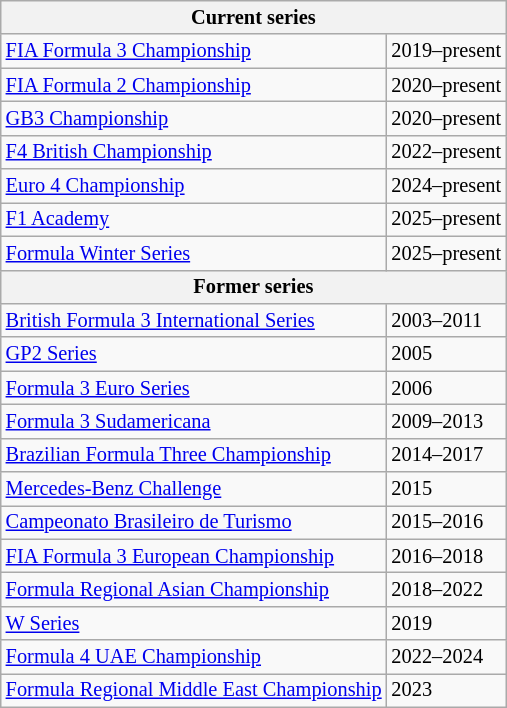<table class="wikitable" border="1" style="font-size:85%;">
<tr>
<th colspan=2>Current series</th>
</tr>
<tr>
<td><a href='#'>FIA Formula 3 Championship</a></td>
<td>2019–present</td>
</tr>
<tr>
<td><a href='#'>FIA Formula 2 Championship</a></td>
<td>2020–present</td>
</tr>
<tr>
<td><a href='#'>GB3 Championship</a></td>
<td>2020–present</td>
</tr>
<tr>
<td><a href='#'>F4 British Championship</a></td>
<td>2022–present</td>
</tr>
<tr>
<td><a href='#'>Euro 4 Championship</a></td>
<td>2024–present</td>
</tr>
<tr>
<td><a href='#'>F1 Academy</a></td>
<td>2025–present</td>
</tr>
<tr>
<td><a href='#'>Formula Winter Series</a></td>
<td>2025–present</td>
</tr>
<tr>
<th colspan=2>Former series</th>
</tr>
<tr>
<td><a href='#'>British Formula 3 International Series</a></td>
<td>2003–2011</td>
</tr>
<tr>
<td><a href='#'>GP2 Series</a></td>
<td>2005</td>
</tr>
<tr>
<td><a href='#'>Formula 3 Euro Series</a></td>
<td>2006</td>
</tr>
<tr>
<td><a href='#'>Formula 3 Sudamericana</a></td>
<td>2009–2013</td>
</tr>
<tr>
<td><a href='#'>Brazilian Formula Three Championship</a></td>
<td>2014–2017</td>
</tr>
<tr>
<td><a href='#'>Mercedes-Benz Challenge</a></td>
<td>2015</td>
</tr>
<tr>
<td><a href='#'>Campeonato Brasileiro de Turismo</a></td>
<td>2015–2016</td>
</tr>
<tr>
<td><a href='#'>FIA Formula 3 European Championship</a></td>
<td>2016–2018</td>
</tr>
<tr>
<td><a href='#'>Formula Regional Asian Championship</a></td>
<td>2018–2022</td>
</tr>
<tr>
<td><a href='#'>W Series</a></td>
<td>2019</td>
</tr>
<tr>
<td><a href='#'>Formula 4 UAE Championship</a></td>
<td>2022–2024</td>
</tr>
<tr>
<td><a href='#'>Formula Regional Middle East Championship</a></td>
<td>2023</td>
</tr>
</table>
